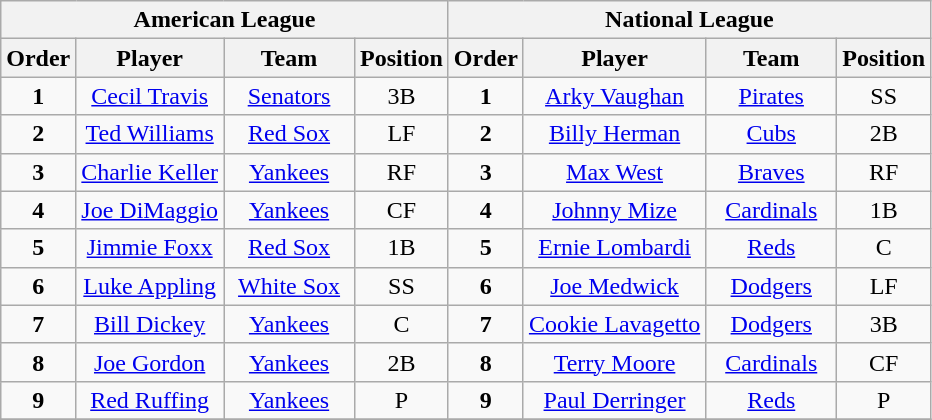<table class="wikitable" style="font-size: 100%; text-align:center;">
<tr>
<th colspan="4">American League</th>
<th colspan="4">National League</th>
</tr>
<tr>
<th>Order</th>
<th>Player</th>
<th width="80">Team</th>
<th>Position</th>
<th>Order</th>
<th>Player</th>
<th width="80">Team</th>
<th>Position</th>
</tr>
<tr>
<td><strong>1</strong></td>
<td><a href='#'>Cecil Travis</a></td>
<td><a href='#'>Senators</a></td>
<td>3B</td>
<td><strong>1</strong></td>
<td><a href='#'>Arky Vaughan</a></td>
<td><a href='#'>Pirates</a></td>
<td>SS</td>
</tr>
<tr>
<td><strong>2</strong></td>
<td><a href='#'>Ted Williams</a></td>
<td><a href='#'>Red Sox</a></td>
<td>LF</td>
<td><strong>2</strong></td>
<td><a href='#'>Billy Herman</a></td>
<td><a href='#'>Cubs</a></td>
<td>2B</td>
</tr>
<tr>
<td><strong>3</strong></td>
<td><a href='#'>Charlie Keller</a></td>
<td><a href='#'>Yankees</a></td>
<td>RF</td>
<td><strong>3</strong></td>
<td><a href='#'>Max West</a></td>
<td><a href='#'>Braves</a></td>
<td>RF</td>
</tr>
<tr>
<td><strong>4</strong></td>
<td><a href='#'>Joe DiMaggio</a></td>
<td><a href='#'>Yankees</a></td>
<td>CF</td>
<td><strong>4</strong></td>
<td><a href='#'>Johnny Mize</a></td>
<td><a href='#'>Cardinals</a></td>
<td>1B</td>
</tr>
<tr>
<td><strong>5</strong></td>
<td><a href='#'>Jimmie Foxx</a></td>
<td><a href='#'>Red Sox</a></td>
<td>1B</td>
<td><strong>5</strong></td>
<td><a href='#'>Ernie Lombardi</a></td>
<td><a href='#'>Reds</a></td>
<td>C</td>
</tr>
<tr>
<td><strong>6</strong></td>
<td><a href='#'>Luke Appling</a></td>
<td><a href='#'>White Sox</a></td>
<td>SS</td>
<td><strong>6</strong></td>
<td><a href='#'>Joe Medwick</a></td>
<td><a href='#'>Dodgers</a></td>
<td>LF</td>
</tr>
<tr>
<td><strong>7</strong></td>
<td><a href='#'>Bill Dickey</a></td>
<td><a href='#'>Yankees</a></td>
<td>C</td>
<td><strong>7</strong></td>
<td><a href='#'>Cookie Lavagetto</a></td>
<td><a href='#'>Dodgers</a></td>
<td>3B</td>
</tr>
<tr>
<td><strong>8</strong></td>
<td><a href='#'>Joe Gordon</a></td>
<td><a href='#'>Yankees</a></td>
<td>2B</td>
<td><strong>8</strong></td>
<td><a href='#'>Terry Moore</a></td>
<td><a href='#'>Cardinals</a></td>
<td>CF</td>
</tr>
<tr>
<td><strong>9</strong></td>
<td><a href='#'>Red Ruffing</a></td>
<td><a href='#'>Yankees</a></td>
<td>P</td>
<td><strong>9</strong></td>
<td><a href='#'>Paul Derringer</a></td>
<td><a href='#'>Reds</a></td>
<td>P</td>
</tr>
<tr>
</tr>
</table>
